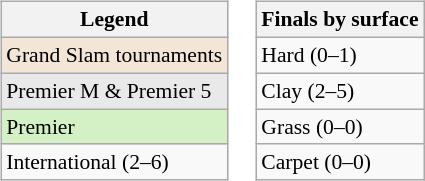<table>
<tr valign=top>
<td><br><table class=wikitable style=font-size:90%>
<tr>
<th>Legend</th>
</tr>
<tr>
<td bgcolor=#f3e6d7>Grand Slam tournaments</td>
</tr>
<tr>
<td bgcolor=#e9e9e9>Premier M & Premier 5</td>
</tr>
<tr>
<td bgcolor=#d4f1c5>Premier</td>
</tr>
<tr>
<td>International (2–6)</td>
</tr>
</table>
</td>
<td valign=top width=50% align=left><br><table class="wikitable" style=font-size:90%>
<tr bgcolor="#eeeeee">
<th>Finals by surface</th>
</tr>
<tr>
<td>Hard (0–1)</td>
</tr>
<tr>
<td>Clay (2–5)</td>
</tr>
<tr>
<td>Grass (0–0)</td>
</tr>
<tr>
<td>Carpet (0–0)</td>
</tr>
</table>
</td>
</tr>
</table>
